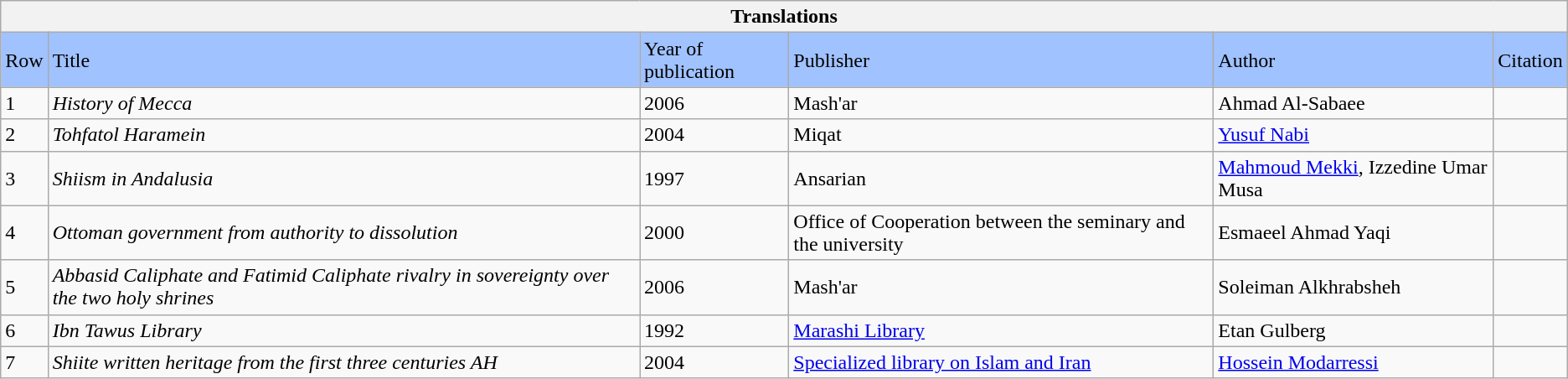<table class="wikitable sortable center">
<tr>
<th colspan="8">Translations</th>
</tr>
<tr>
<td bgcolor="#a0c2ff">Row</td>
<td bgcolor="#a0c2ff">Title</td>
<td bgcolor="#a0c2ff">Year of publication</td>
<td bgcolor="#a0c2ff">Publisher</td>
<td bgcolor="#a0c2ff">Author</td>
<td bgcolor="#a0c2ff">Citation</td>
</tr>
<tr>
<td>1</td>
<td><em>History of Mecca</em></td>
<td>2006</td>
<td>Mash'ar</td>
<td>Ahmad Al-Sabaee</td>
<td></td>
</tr>
<tr>
<td>2</td>
<td><em>Tohfatol Haramein</em></td>
<td>2004</td>
<td>Miqat</td>
<td><a href='#'>Yusuf Nabi</a></td>
<td></td>
</tr>
<tr>
<td>3</td>
<td><em>Shiism in Andalusia</em></td>
<td>1997</td>
<td>Ansarian</td>
<td><a href='#'>Mahmoud Mekki</a>, Izzedine Umar Musa</td>
<td></td>
</tr>
<tr>
<td>4</td>
<td><em>Ottoman government from authority to dissolution</em></td>
<td>2000</td>
<td>Office of Cooperation between the seminary and the university</td>
<td>Esmaeel Ahmad Yaqi</td>
<td></td>
</tr>
<tr>
<td>5</td>
<td><em>Abbasid Caliphate and Fatimid Caliphate rivalry in sovereignty over the two holy shrines</em></td>
<td>2006</td>
<td>Mash'ar</td>
<td>Soleiman Alkhrabsheh</td>
<td></td>
</tr>
<tr>
<td>6</td>
<td><em>Ibn Tawus Library</em></td>
<td>1992</td>
<td><a href='#'>Marashi Library</a></td>
<td>Etan Gulberg</td>
<td></td>
</tr>
<tr>
<td>7</td>
<td><em>Shiite written heritage from the first three centuries AH</em></td>
<td>2004</td>
<td><a href='#'>Specialized library on Islam and Iran</a></td>
<td><a href='#'>Hossein Modarressi</a></td>
<td></td>
</tr>
</table>
